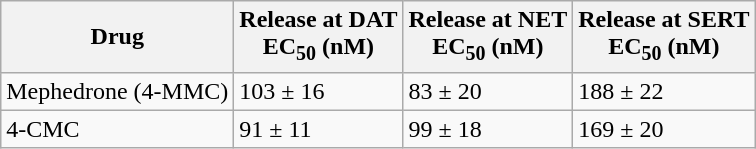<table class="wikitable">
<tr>
<th>Drug</th>
<th>Release at DAT<br>EC<sub>50</sub> (nM)</th>
<th>Release at NET<br>EC<sub>50</sub> (nM)</th>
<th>Release at SERT<br>EC<sub>50</sub> (nM)</th>
</tr>
<tr>
<td>Mephedrone (4-MMC)</td>
<td>103 ± 16</td>
<td>83 ± 20</td>
<td>188 ± 22</td>
</tr>
<tr>
<td>4-CMC</td>
<td>91 ± 11</td>
<td>99 ± 18</td>
<td>169 ± 20</td>
</tr>
</table>
